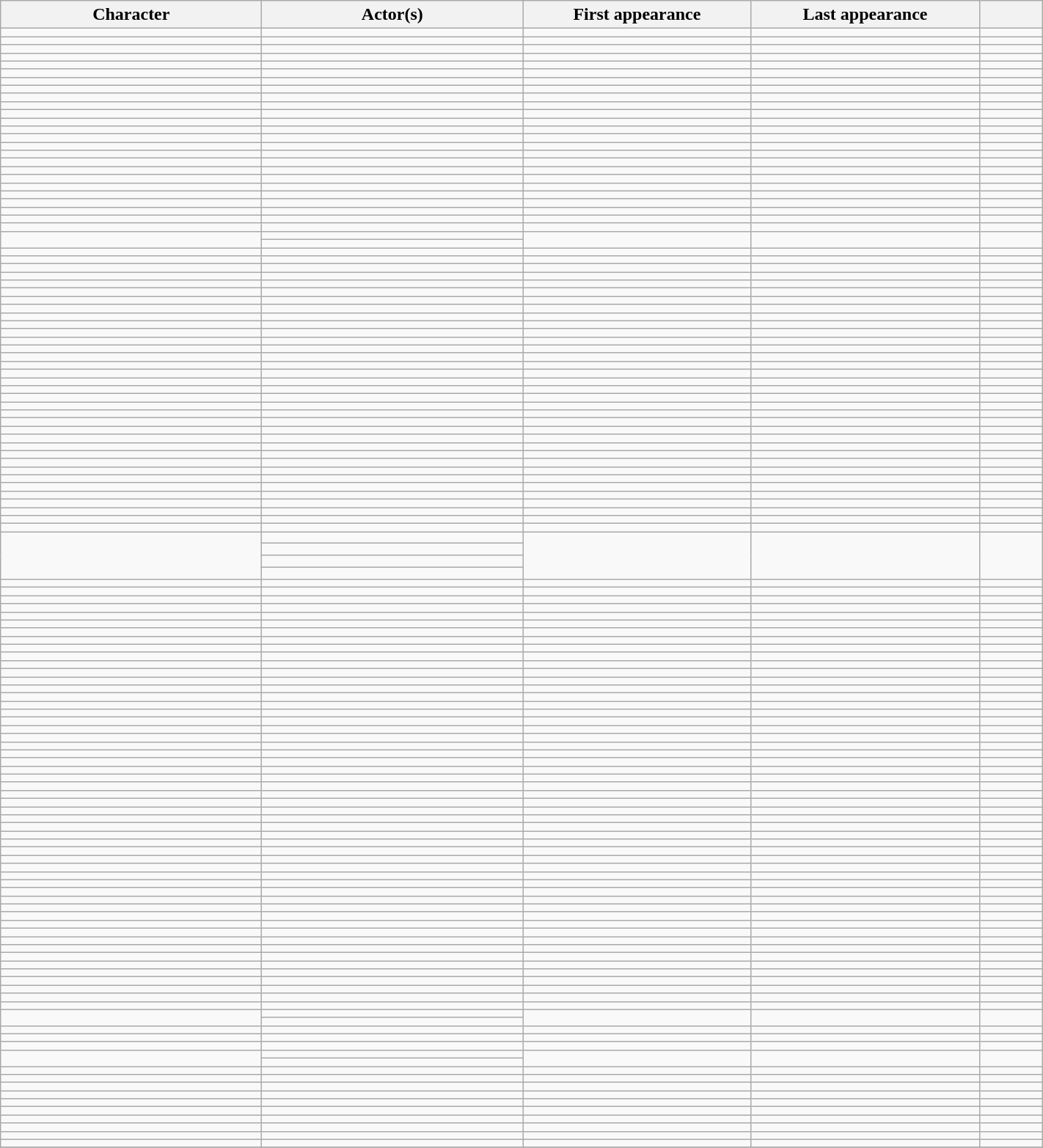<table class="wikitable sortable">
<tr>
<th scope="col" style="width:230px;">Character</th>
<th scope="col" style="width:230px;">Actor(s)</th>
<th scope="col" style="width:200px;">First appearance</th>
<th scope="col" style="width:200px;">Last appearance</th>
<th scope="col" style="width:50px;"></th>
</tr>
<tr>
<td></td>
<td></td>
<td></td>
<td></td>
<td style="text-align:center;"></td>
</tr>
<tr>
<td></td>
<td></td>
<td></td>
<td></td>
<td style="text-align:center;"></td>
</tr>
<tr>
<td></td>
<td></td>
<td></td>
<td></td>
<td style="text-align:center;"></td>
</tr>
<tr>
<td></td>
<td></td>
<td></td>
<td></td>
<td style="text-align:center;"></td>
</tr>
<tr>
<td></td>
<td></td>
<td></td>
<td></td>
<td style="text-align:center;"></td>
</tr>
<tr>
<td></td>
<td></td>
<td></td>
<td></td>
<td style="text-align:center;"></td>
</tr>
<tr>
<td></td>
<td></td>
<td></td>
<td></td>
<td style="text-align:center;"></td>
</tr>
<tr>
<td></td>
<td></td>
<td></td>
<td></td>
<td style="text-align:center;"></td>
</tr>
<tr>
<td></td>
<td></td>
<td></td>
<td></td>
<td style="text-align:center;"></td>
</tr>
<tr>
<td></td>
<td></td>
<td></td>
<td></td>
<td style="text-align:center;"></td>
</tr>
<tr>
<td></td>
<td></td>
<td></td>
<td></td>
<td style="text-align:center;"></td>
</tr>
<tr>
<td></td>
<td></td>
<td></td>
<td></td>
<td style="text-align:center;"></td>
</tr>
<tr>
<td></td>
<td></td>
<td></td>
<td></td>
<td style="text-align:center;"></td>
</tr>
<tr>
<td></td>
<td></td>
<td></td>
<td></td>
<td style="text-align:center;"></td>
</tr>
<tr>
<td></td>
<td></td>
<td></td>
<td></td>
<td style="text-align:center;"></td>
</tr>
<tr>
<td></td>
<td></td>
<td></td>
<td></td>
<td style="text-align:center;"></td>
</tr>
<tr>
<td></td>
<td></td>
<td></td>
<td></td>
<td style="text-align:center;"></td>
</tr>
<tr>
<td></td>
<td></td>
<td></td>
<td></td>
<td style="text-align:center;"></td>
</tr>
<tr>
<td></td>
<td></td>
<td></td>
<td></td>
<td style="text-align:center;"></td>
</tr>
<tr>
<td></td>
<td></td>
<td></td>
<td></td>
<td style="text-align:center;"></td>
</tr>
<tr>
<td></td>
<td></td>
<td></td>
<td></td>
<td style="text-align:center;"></td>
</tr>
<tr>
<td></td>
<td></td>
<td></td>
<td></td>
<td style="text-align:center;"></td>
</tr>
<tr>
<td></td>
<td></td>
<td></td>
<td></td>
<td style="text-align:center;"></td>
</tr>
<tr>
<td></td>
<td></td>
<td></td>
<td></td>
<td style="text-align:center;"></td>
</tr>
<tr>
<td></td>
<td></td>
<td></td>
<td></td>
<td style="text-align:center;"></td>
</tr>
<tr>
<td rowspan="2"></td>
<td></td>
<td rowspan="2"></td>
<td rowspan="2"></td>
<td style="text-align:center;" rowspan="2"></td>
</tr>
<tr>
<td></td>
</tr>
<tr>
<td></td>
<td></td>
<td></td>
<td></td>
<td style="text-align:center;"></td>
</tr>
<tr>
<td></td>
<td></td>
<td></td>
<td></td>
<td style="text-align:center;"></td>
</tr>
<tr>
<td></td>
<td></td>
<td></td>
<td></td>
<td style="text-align:center;"></td>
</tr>
<tr>
<td></td>
<td></td>
<td></td>
<td></td>
<td style="text-align:center;"></td>
</tr>
<tr>
<td></td>
<td></td>
<td></td>
<td></td>
<td style="text-align:center;"></td>
</tr>
<tr>
<td></td>
<td></td>
<td></td>
<td></td>
<td style="text-align:center;"></td>
</tr>
<tr>
<td></td>
<td></td>
<td></td>
<td></td>
<td style="text-align:center;"></td>
</tr>
<tr>
<td></td>
<td></td>
<td></td>
<td></td>
<td style="text-align:center;"></td>
</tr>
<tr>
<td></td>
<td></td>
<td></td>
<td></td>
<td style="text-align:center;"></td>
</tr>
<tr>
<td></td>
<td></td>
<td></td>
<td></td>
<td style="text-align:center;"></td>
</tr>
<tr>
<td></td>
<td></td>
<td></td>
<td></td>
<td style="text-align:center;"></td>
</tr>
<tr>
<td></td>
<td></td>
<td></td>
<td></td>
<td style="text-align:center;"></td>
</tr>
<tr>
<td></td>
<td></td>
<td></td>
<td></td>
<td style="text-align:center;"></td>
</tr>
<tr>
<td></td>
<td></td>
<td></td>
<td></td>
<td style="text-align:center;"></td>
</tr>
<tr>
<td></td>
<td></td>
<td></td>
<td></td>
<td style="text-align:center;"></td>
</tr>
<tr>
<td></td>
<td></td>
<td></td>
<td></td>
<td style="text-align:center;"></td>
</tr>
<tr>
<td></td>
<td></td>
<td></td>
<td></td>
<td style="text-align:center;"></td>
</tr>
<tr>
<td></td>
<td></td>
<td></td>
<td></td>
<td style="text-align:center;"></td>
</tr>
<tr>
<td></td>
<td></td>
<td></td>
<td></td>
<td style="text-align:center;"></td>
</tr>
<tr>
<td></td>
<td></td>
<td></td>
<td></td>
<td style="text-align:center;"></td>
</tr>
<tr>
<td></td>
<td></td>
<td></td>
<td></td>
<td style="text-align:center;"></td>
</tr>
<tr>
<td></td>
<td></td>
<td></td>
<td></td>
<td style="text-align:center;"></td>
</tr>
<tr>
<td></td>
<td></td>
<td></td>
<td></td>
<td style="text-align:center;"></td>
</tr>
<tr>
<td></td>
<td></td>
<td></td>
<td></td>
<td style="text-align:center;"></td>
</tr>
<tr>
<td></td>
<td></td>
<td></td>
<td></td>
<td style="text-align:center;"></td>
</tr>
<tr>
<td></td>
<td></td>
<td></td>
<td></td>
<td style="text-align:center;"></td>
</tr>
<tr>
<td></td>
<td></td>
<td></td>
<td></td>
<td style="text-align:center;"></td>
</tr>
<tr>
<td></td>
<td></td>
<td></td>
<td></td>
<td style="text-align:center;"></td>
</tr>
<tr>
<td></td>
<td></td>
<td></td>
<td></td>
<td style="text-align:center;"></td>
</tr>
<tr>
<td></td>
<td></td>
<td></td>
<td></td>
<td style="text-align:center;"></td>
</tr>
<tr>
<td></td>
<td></td>
<td></td>
<td></td>
<td style="text-align:center;"></td>
</tr>
<tr>
<td></td>
<td></td>
<td></td>
<td></td>
<td style="text-align:center;"></td>
</tr>
<tr>
<td></td>
<td></td>
<td></td>
<td></td>
<td style="text-align:center;"></td>
</tr>
<tr>
<td></td>
<td></td>
<td></td>
<td></td>
<td style="text-align:center;"></td>
</tr>
<tr>
<td></td>
<td></td>
<td></td>
<td></td>
<td style="text-align:center;"></td>
</tr>
<tr>
<td rowspan="4"></td>
<td></td>
<td rowspan="4"></td>
<td rowspan="4"></td>
<td style="text-align:center;" rowspan="4"><br><br></td>
</tr>
<tr>
<td></td>
</tr>
<tr>
<td></td>
</tr>
<tr>
<td></td>
</tr>
<tr>
<td></td>
<td></td>
<td></td>
<td></td>
<td style="text-align:center;"></td>
</tr>
<tr>
<td></td>
<td></td>
<td></td>
<td></td>
<td style="text-align:center;"></td>
</tr>
<tr>
<td></td>
<td></td>
<td></td>
<td></td>
<td style="text-align:center;"></td>
</tr>
<tr>
<td></td>
<td></td>
<td></td>
<td></td>
<td style="text-align:center;"></td>
</tr>
<tr>
<td></td>
<td></td>
<td></td>
<td></td>
<td style="text-align:center;"></td>
</tr>
<tr>
<td></td>
<td></td>
<td></td>
<td></td>
<td style="text-align:center;"></td>
</tr>
<tr>
<td></td>
<td></td>
<td></td>
<td></td>
<td style="text-align:center;"></td>
</tr>
<tr>
<td></td>
<td></td>
<td></td>
<td></td>
<td style="text-align:center;"></td>
</tr>
<tr>
<td></td>
<td></td>
<td></td>
<td></td>
<td style="text-align:center;"></td>
</tr>
<tr>
<td></td>
<td></td>
<td></td>
<td></td>
<td style="text-align:center;"></td>
</tr>
<tr>
<td></td>
<td></td>
<td></td>
<td></td>
<td style="text-align:center;"></td>
</tr>
<tr>
<td></td>
<td></td>
<td></td>
<td></td>
<td style="text-align:center;"></td>
</tr>
<tr>
<td></td>
<td></td>
<td></td>
<td></td>
<td style="text-align:center;"></td>
</tr>
<tr>
<td></td>
<td></td>
<td></td>
<td></td>
<td style="text-align:center;"></td>
</tr>
<tr>
<td></td>
<td></td>
<td></td>
<td></td>
<td style="text-align:center;"></td>
</tr>
<tr>
<td></td>
<td></td>
<td></td>
<td></td>
<td style="text-align:center;"></td>
</tr>
<tr>
<td></td>
<td></td>
<td></td>
<td></td>
<td style="text-align:center;"></td>
</tr>
<tr>
<td></td>
<td></td>
<td></td>
<td></td>
<td style="text-align:center;"></td>
</tr>
<tr>
<td></td>
<td></td>
<td></td>
<td></td>
<td style="text-align:center;"></td>
</tr>
<tr>
<td></td>
<td></td>
<td></td>
<td></td>
<td style="text-align:center;"></td>
</tr>
<tr>
<td></td>
<td></td>
<td></td>
<td></td>
<td style="text-align:center;"></td>
</tr>
<tr>
<td></td>
<td></td>
<td></td>
<td></td>
<td style="text-align:center;"></td>
</tr>
<tr>
<td></td>
<td></td>
<td></td>
<td></td>
<td style="text-align:center;"></td>
</tr>
<tr>
<td></td>
<td></td>
<td></td>
<td></td>
<td style="text-align:center;"></td>
</tr>
<tr>
<td></td>
<td></td>
<td></td>
<td></td>
<td style="text-align:center;"></td>
</tr>
<tr>
<td></td>
<td></td>
<td></td>
<td></td>
<td style="text-align:center;"></td>
</tr>
<tr>
<td></td>
<td></td>
<td></td>
<td></td>
<td style="text-align:center;"></td>
</tr>
<tr>
<td></td>
<td></td>
<td></td>
<td></td>
<td style="text-align:center;"></td>
</tr>
<tr>
<td></td>
<td></td>
<td></td>
<td></td>
<td style="text-align:center;"></td>
</tr>
<tr>
<td></td>
<td></td>
<td></td>
<td></td>
<td style="text-align:center;"></td>
</tr>
<tr>
<td></td>
<td></td>
<td></td>
<td></td>
<td style="text-align:center;"></td>
</tr>
<tr>
<td></td>
<td></td>
<td></td>
<td></td>
<td style="text-align:center;"></td>
</tr>
<tr>
<td></td>
<td></td>
<td></td>
<td></td>
<td style="text-align:center;"></td>
</tr>
<tr>
<td></td>
<td></td>
<td></td>
<td></td>
<td style="text-align:center;"></td>
</tr>
<tr>
<td></td>
<td></td>
<td></td>
<td></td>
<td style="text-align:center;"></td>
</tr>
<tr>
<td></td>
<td></td>
<td></td>
<td></td>
<td style="text-align:center;"></td>
</tr>
<tr>
<td></td>
<td></td>
<td></td>
<td></td>
<td style="text-align:center;"></td>
</tr>
<tr>
<td></td>
<td></td>
<td></td>
<td></td>
<td style="text-align:center;"></td>
</tr>
<tr>
<td></td>
<td></td>
<td></td>
<td></td>
<td style="text-align:center;"></td>
</tr>
<tr>
<td></td>
<td></td>
<td></td>
<td></td>
<td style="text-align:center;"></td>
</tr>
<tr>
<td></td>
<td></td>
<td></td>
<td></td>
<td style="text-align:center;"></td>
</tr>
<tr>
<td></td>
<td></td>
<td></td>
<td></td>
<td style="text-align:center;"></td>
</tr>
<tr>
<td></td>
<td></td>
<td></td>
<td></td>
<td style="text-align:center;"></td>
</tr>
<tr>
<td></td>
<td></td>
<td></td>
<td></td>
<td style="text-align:center;"></td>
</tr>
<tr>
<td></td>
<td></td>
<td></td>
<td></td>
<td style="text-align:center;"></td>
</tr>
<tr>
<td></td>
<td></td>
<td></td>
<td></td>
<td style="text-align:center;"></td>
</tr>
<tr>
<td></td>
<td></td>
<td></td>
<td></td>
<td style="text-align:center;"></td>
</tr>
<tr>
<td></td>
<td></td>
<td></td>
<td></td>
<td style="text-align:center;"></td>
</tr>
<tr>
<td></td>
<td></td>
<td></td>
<td></td>
<td style="text-align:center;"></td>
</tr>
<tr>
<td></td>
<td></td>
<td></td>
<td></td>
<td style="text-align:center;"></td>
</tr>
<tr>
<td></td>
<td></td>
<td></td>
<td></td>
<td style="text-align:center;"></td>
</tr>
<tr>
<td></td>
<td></td>
<td></td>
<td></td>
<td style="text-align:center;"></td>
</tr>
<tr>
<td></td>
<td></td>
<td></td>
<td></td>
<td style="text-align:center;"></td>
</tr>
<tr>
<td rowspan="2"></td>
<td></td>
<td rowspan="2"></td>
<td rowspan="2"></td>
<td rowspan="2" style="text-align:center;"></td>
</tr>
<tr>
<td></td>
</tr>
<tr>
<td></td>
<td></td>
<td></td>
<td></td>
<td style="text-align:center;"></td>
</tr>
<tr>
<td></td>
<td></td>
<td></td>
<td></td>
<td style="text-align:center;"></td>
</tr>
<tr>
<td></td>
<td></td>
<td></td>
<td></td>
<td style="text-align:center;"></td>
</tr>
<tr>
<td rowspan="2"></td>
<td></td>
<td rowspan="2"></td>
<td rowspan="2"></td>
<td rowspan="2" style="text-align:center;"></td>
</tr>
<tr>
<td></td>
</tr>
<tr>
<td></td>
<td></td>
<td></td>
<td></td>
<td style="text-align:center;"></td>
</tr>
<tr>
<td></td>
<td></td>
<td></td>
<td></td>
<td style="text-align:center;"></td>
</tr>
<tr>
<td></td>
<td></td>
<td></td>
<td></td>
<td style="text-align:center;"></td>
</tr>
<tr>
<td></td>
<td></td>
<td></td>
<td></td>
<td style="text-align:center;"></td>
</tr>
<tr>
<td></td>
<td></td>
<td></td>
<td></td>
<td style="text-align:center;"></td>
</tr>
<tr>
<td></td>
<td></td>
<td></td>
<td></td>
<td style="text-align:center;"></td>
</tr>
<tr>
<td></td>
<td></td>
<td></td>
<td></td>
<td style="text-align:center;"></td>
</tr>
<tr>
<td></td>
<td></td>
<td></td>
<td></td>
<td style="text-align:center;"></td>
</tr>
<tr>
<td></td>
<td></td>
<td></td>
<td></td>
<td style="text-align:center;"></td>
</tr>
<tr>
<td></td>
<td></td>
<td></td>
<td></td>
<td style="text-align:center;"></td>
</tr>
<tr>
</tr>
</table>
